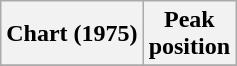<table class="wikitable sortable plainrowheaders" style="text-align:center">
<tr>
<th scope="col">Chart (1975)</th>
<th scope="col">Peak<br>position</th>
</tr>
<tr>
</tr>
</table>
